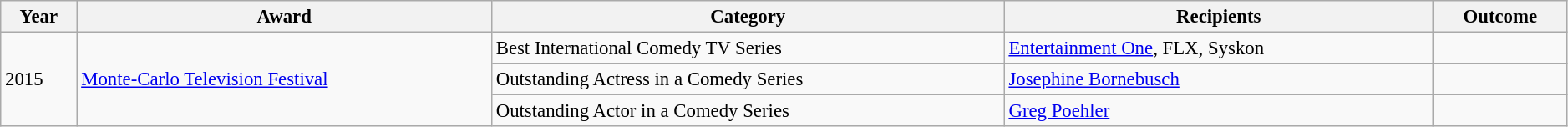<table class="wikitable sortable"  style="font-size:95%; width:99%;">
<tr style="text-align:center;">
<th>Year</th>
<th>Award</th>
<th>Category</th>
<th>Recipients</th>
<th>Outcome</th>
</tr>
<tr>
<td rowspan="3">2015</td>
<td rowspan="3"><a href='#'>Monte-Carlo Television Festival</a></td>
<td>Best International Comedy TV Series</td>
<td><a href='#'>Entertainment One</a>, FLX, Syskon</td>
<td></td>
</tr>
<tr>
<td>Outstanding Actress in a Comedy Series</td>
<td><a href='#'>Josephine Bornebusch</a></td>
<td></td>
</tr>
<tr>
<td>Outstanding Actor in a Comedy Series</td>
<td><a href='#'>Greg Poehler</a></td>
<td></td>
</tr>
</table>
